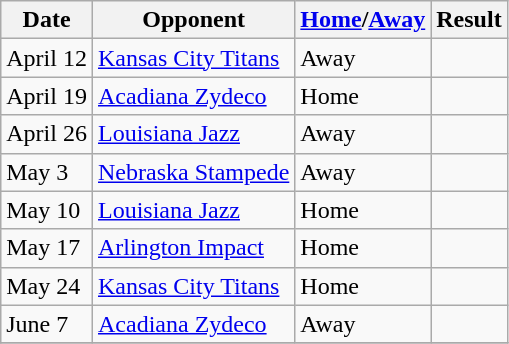<table class="wikitable">
<tr>
<th>Date</th>
<th>Opponent</th>
<th><a href='#'>Home</a>/<a href='#'>Away</a></th>
<th>Result</th>
</tr>
<tr>
<td>April 12</td>
<td><a href='#'>Kansas City Titans</a></td>
<td>Away</td>
<td></td>
</tr>
<tr>
<td>April 19</td>
<td><a href='#'>Acadiana Zydeco</a></td>
<td>Home</td>
<td></td>
</tr>
<tr>
<td>April 26</td>
<td><a href='#'>Louisiana Jazz</a></td>
<td>Away</td>
<td></td>
</tr>
<tr>
<td>May 3</td>
<td><a href='#'>Nebraska Stampede</a></td>
<td>Away</td>
<td></td>
</tr>
<tr>
<td>May 10</td>
<td><a href='#'>Louisiana Jazz</a></td>
<td>Home</td>
<td></td>
</tr>
<tr>
<td>May 17</td>
<td><a href='#'>Arlington Impact</a></td>
<td>Home</td>
<td></td>
</tr>
<tr>
<td>May 24</td>
<td><a href='#'>Kansas City Titans</a></td>
<td>Home</td>
<td></td>
</tr>
<tr>
<td>June 7</td>
<td><a href='#'>Acadiana Zydeco</a></td>
<td>Away</td>
<td></td>
</tr>
<tr>
</tr>
</table>
